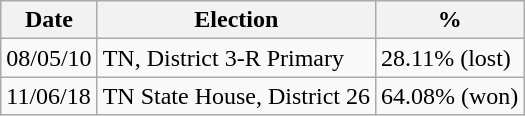<table class="wikitable">
<tr>
<th>Date</th>
<th>Election</th>
<th>%</th>
</tr>
<tr>
<td>08/05/10</td>
<td>TN, District 3-R Primary</td>
<td>28.11% (lost)</td>
</tr>
<tr>
<td>11/06/18</td>
<td>TN State House, District 26</td>
<td>64.08% (won)</td>
</tr>
</table>
